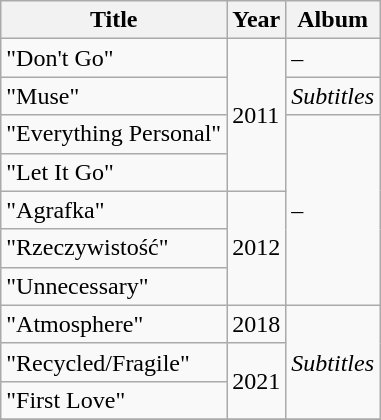<table class="wikitable">
<tr>
<th>Title</th>
<th>Year</th>
<th>Album</th>
</tr>
<tr>
<td>"Don't Go"</td>
<td rowspan="4">2011</td>
<td>–</td>
</tr>
<tr>
<td>"Muse"</td>
<td><em>Subtitles</em></td>
</tr>
<tr>
<td>"Everything Personal"</td>
<td rowspan="5">–</td>
</tr>
<tr>
<td>"Let It Go"</td>
</tr>
<tr>
<td>"Agrafka"</td>
<td rowspan="3">2012</td>
</tr>
<tr>
<td>"Rzeczywistość"</td>
</tr>
<tr>
<td>"Unnecessary"</td>
</tr>
<tr>
<td>"Atmosphere"</td>
<td>2018</td>
<td rowspan="3"><em>Subtitles</em></td>
</tr>
<tr>
<td>"Recycled/Fragile"</td>
<td rowspan="2">2021</td>
</tr>
<tr>
<td>"First Love"</td>
</tr>
<tr>
</tr>
</table>
